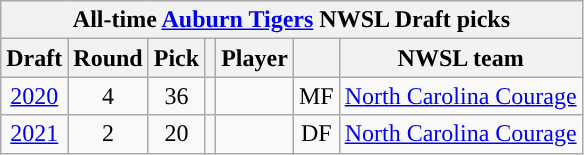<table class="wikitable sortable" style="text-align: center;">
<tr>
<th colspan="7" style="background:#">All-time <a href='#'><span>Auburn Tigers</span></a> NWSL Draft picks</th>
</tr>
<tr>
<th scope="col">Draft</th>
<th scope="col">Round</th>
<th scope="col">Pick</th>
<th scope="col"></th>
<th scope="col">Player</th>
<th scope="col"></th>
<th scope="col">NWSL team</th>
</tr>
<tr>
<td><a href='#'>2020</a></td>
<td>4</td>
<td>36</td>
<td></td>
<td></td>
<td>MF</td>
<td><a href='#'>North Carolina Courage</a></td>
</tr>
<tr>
<td><a href='#'>2021</a></td>
<td>2</td>
<td>20</td>
<td></td>
<td></td>
<td>DF</td>
<td><a href='#'>North Carolina Courage</a></td>
</tr>
</table>
